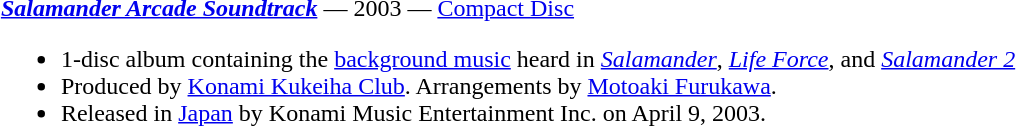<table class="toccolours" style="margin: 0 auto; width: 95%;">
<tr style="vertical-align: top;">
<td width="100%"><strong><em><a href='#'>Salamander Arcade Soundtrack</a></em></strong> — 2003 — <a href='#'>Compact Disc</a><br><ul><li>1-disc album containing the <a href='#'>background music</a> heard in <em><a href='#'>Salamander</a></em>, <em><a href='#'>Life Force</a></em>, and <em><a href='#'>Salamander 2</a></em></li><li>Produced by <a href='#'>Konami Kukeiha Club</a>. Arrangements by <a href='#'>Motoaki Furukawa</a>.</li><li>Released in <a href='#'>Japan</a> by Konami Music Entertainment Inc. on April 9, 2003.</li></ul></td>
</tr>
</table>
